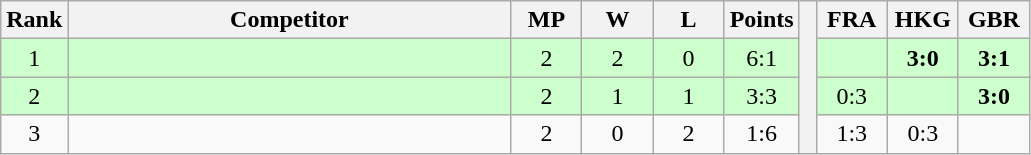<table class="wikitable" style="text-align:center">
<tr>
<th>Rank</th>
<th style="width:18em">Competitor</th>
<th style="width:2.5em">MP</th>
<th style="width:2.5em">W</th>
<th style="width:2.5em">L</th>
<th>Points</th>
<th rowspan="4"> </th>
<th style="width:2.5em">FRA</th>
<th style="width:2.5em">HKG</th>
<th style="width:2.5em">GBR</th>
</tr>
<tr style="background:#cfc;">
<td>1</td>
<td style="text-align:left"></td>
<td>2</td>
<td>2</td>
<td>0</td>
<td>6:1</td>
<td></td>
<td><strong>3:0</strong></td>
<td><strong>3:1</strong></td>
</tr>
<tr style="background:#cfc;">
<td>2</td>
<td style="text-align:left"></td>
<td>2</td>
<td>1</td>
<td>1</td>
<td>3:3</td>
<td>0:3</td>
<td></td>
<td><strong>3:0</strong></td>
</tr>
<tr>
<td>3</td>
<td style="text-align:left"></td>
<td>2</td>
<td>0</td>
<td>2</td>
<td>1:6</td>
<td>1:3</td>
<td>0:3</td>
<td></td>
</tr>
</table>
